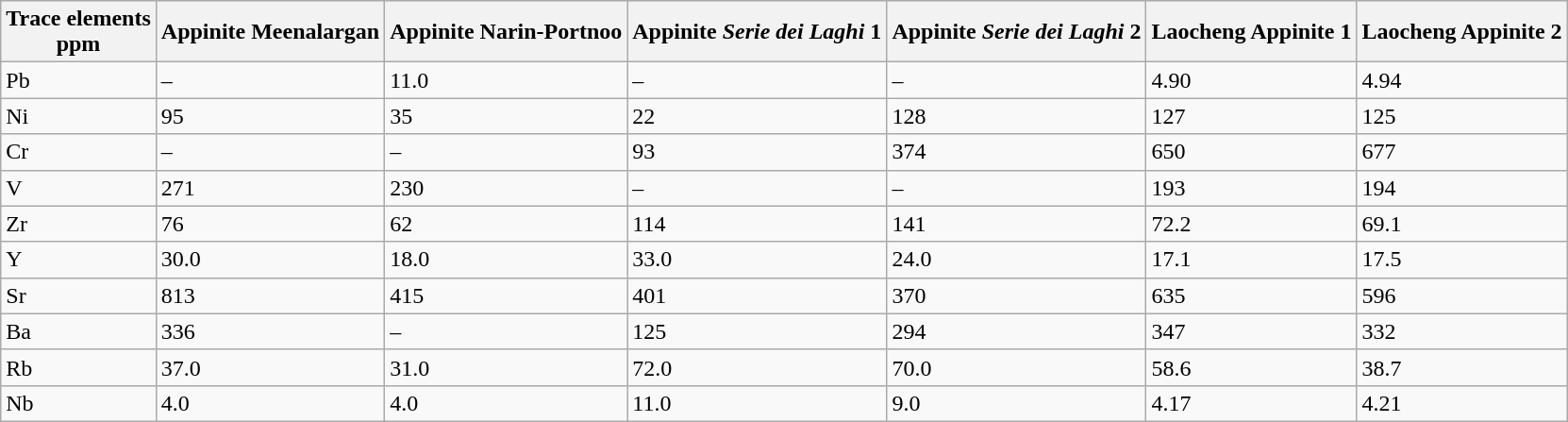<table class="wikitable" style="text-align:left">
<tr>
<th>Trace elements<br>ppm</th>
<th>Appinite Meenalargan</th>
<th>Appinite Narin-Portnoo</th>
<th>Appinite <em>Serie dei Laghi</em> 1</th>
<th>Appinite <em>Serie dei Laghi</em> 2</th>
<th>Laocheng Appinite 1</th>
<th>Laocheng Appinite 2</th>
</tr>
<tr>
<td style="text-align:left">Pb</td>
<td>–</td>
<td>11.0</td>
<td>–</td>
<td>–</td>
<td>4.90</td>
<td>4.94</td>
</tr>
<tr>
<td style="text-align:left">Ni</td>
<td>95</td>
<td>35</td>
<td>22</td>
<td>128</td>
<td>127</td>
<td>125</td>
</tr>
<tr>
<td style="text-align:left">Cr</td>
<td>–</td>
<td>–</td>
<td>93</td>
<td>374</td>
<td>650</td>
<td>677</td>
</tr>
<tr>
<td style="text-align:left">V</td>
<td>271</td>
<td>230</td>
<td>–</td>
<td>–</td>
<td>193</td>
<td>194</td>
</tr>
<tr>
<td style="text-align:left">Zr</td>
<td>76</td>
<td>62</td>
<td>114</td>
<td>141</td>
<td>72.2</td>
<td>69.1</td>
</tr>
<tr>
<td style="text-align:left">Y</td>
<td>30.0</td>
<td>18.0</td>
<td>33.0</td>
<td>24.0</td>
<td>17.1</td>
<td>17.5</td>
</tr>
<tr>
<td style="text-align:left">Sr</td>
<td>813</td>
<td>415</td>
<td>401</td>
<td>370</td>
<td>635</td>
<td>596</td>
</tr>
<tr>
<td style="text-align:left">Ba</td>
<td>336</td>
<td>–</td>
<td>125</td>
<td>294</td>
<td>347</td>
<td>332</td>
</tr>
<tr>
<td style="text-align:left">Rb</td>
<td>37.0</td>
<td>31.0</td>
<td>72.0</td>
<td>70.0</td>
<td>58.6</td>
<td>38.7</td>
</tr>
<tr>
<td style="text-align:left">Nb</td>
<td>4.0</td>
<td>4.0</td>
<td>11.0</td>
<td>9.0</td>
<td>4.17</td>
<td>4.21</td>
</tr>
</table>
